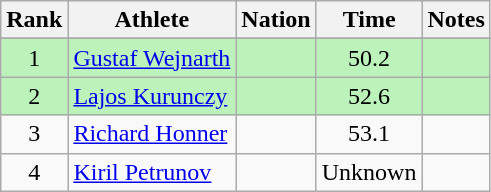<table class="wikitable sortable" style="text-align:center">
<tr>
<th>Rank</th>
<th>Athlete</th>
<th>Nation</th>
<th>Time</th>
<th>Notes</th>
</tr>
<tr>
</tr>
<tr bgcolor=bbf3bb>
<td>1</td>
<td align=left><a href='#'>Gustaf Wejnarth</a></td>
<td align=left></td>
<td>50.2</td>
<td></td>
</tr>
<tr bgcolor=bbf3bb>
<td>2</td>
<td align=left><a href='#'>Lajos Kurunczy</a></td>
<td align=left></td>
<td>52.6</td>
<td></td>
</tr>
<tr>
<td>3</td>
<td align=left><a href='#'>Richard Honner</a></td>
<td align=left></td>
<td>53.1</td>
<td></td>
</tr>
<tr>
<td>4</td>
<td align=left><a href='#'>Kiril Petrunov</a></td>
<td align=left></td>
<td>Unknown</td>
<td></td>
</tr>
</table>
